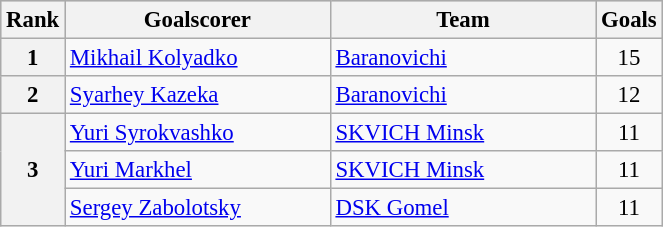<table class="wikitable" style="font-size: 95%;">
<tr bgcolor="#CCCCCC" align="center">
<th>Rank</th>
<th width=170>Goalscorer</th>
<th width=170>Team</th>
<th>Goals</th>
</tr>
<tr>
<th align="center">1</th>
<td> <a href='#'>Mikhail Kolyadko</a></td>
<td><a href='#'>Baranovichi</a></td>
<td align="center">15</td>
</tr>
<tr>
<th align="center">2</th>
<td> <a href='#'>Syarhey Kazeka</a></td>
<td><a href='#'>Baranovichi</a></td>
<td align="center">12</td>
</tr>
<tr>
<th align="center" rowspan="3">3</th>
<td> <a href='#'>Yuri Syrokvashko</a></td>
<td><a href='#'>SKVICH Minsk</a></td>
<td align="center">11</td>
</tr>
<tr>
<td> <a href='#'>Yuri Markhel</a></td>
<td><a href='#'>SKVICH Minsk</a></td>
<td align="center">11</td>
</tr>
<tr>
<td> <a href='#'>Sergey Zabolotsky</a></td>
<td><a href='#'>DSK Gomel</a></td>
<td align="center">11</td>
</tr>
</table>
